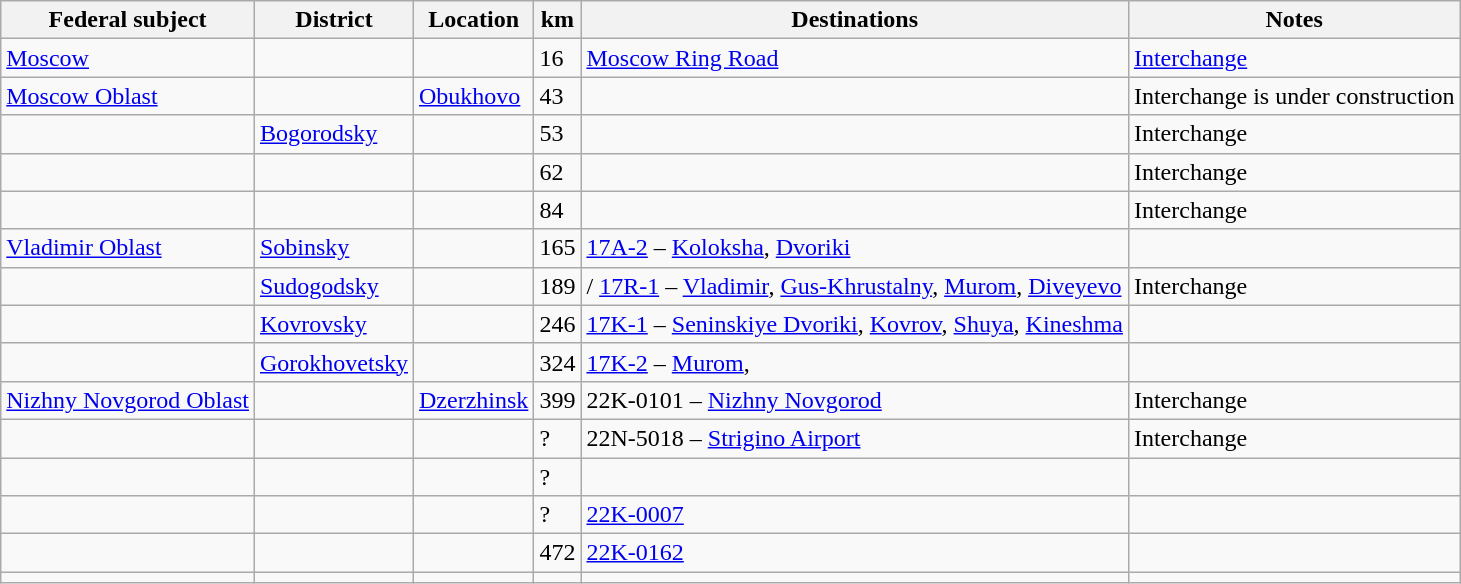<table class="wikitable">
<tr>
<th>Federal subject</th>
<th>District</th>
<th>Location</th>
<th>km</th>
<th>Destinations</th>
<th>Notes</th>
</tr>
<tr>
<td><a href='#'>Moscow</a></td>
<td></td>
<td></td>
<td>16</td>
<td><a href='#'>Moscow Ring Road</a></td>
<td><a href='#'>Interchange</a></td>
</tr>
<tr>
<td><a href='#'>Moscow Oblast</a></td>
<td></td>
<td><a href='#'>Obukhovo</a></td>
<td>43</td>
<td></td>
<td>Interchange is under construction</td>
</tr>
<tr>
<td></td>
<td><a href='#'>Bogorodsky</a></td>
<td></td>
<td>53</td>
<td></td>
<td>Interchange</td>
</tr>
<tr>
<td></td>
<td></td>
<td></td>
<td>62</td>
<td></td>
<td>Interchange</td>
</tr>
<tr>
<td></td>
<td></td>
<td></td>
<td>84</td>
<td></td>
<td>Interchange</td>
</tr>
<tr>
<td><a href='#'>Vladimir Oblast</a></td>
<td><a href='#'>Sobinsky</a></td>
<td></td>
<td>165</td>
<td><a href='#'>17A-2</a> – <a href='#'>Koloksha</a>, <a href='#'>Dvoriki</a></td>
<td></td>
</tr>
<tr>
<td></td>
<td><a href='#'>Sudogodsky</a></td>
<td></td>
<td>189</td>
<td> / <a href='#'>17R-1</a> – <a href='#'>Vladimir</a>, <a href='#'>Gus-Khrustalny</a>, <a href='#'>Murom</a>, <a href='#'>Diveyevo</a></td>
<td>Interchange</td>
</tr>
<tr>
<td></td>
<td><a href='#'>Kovrovsky</a></td>
<td></td>
<td>246</td>
<td><a href='#'>17K-1</a> – <a href='#'>Seninskiye Dvoriki</a>, <a href='#'>Kovrov</a>, <a href='#'>Shuya</a>, <a href='#'>Kineshma</a></td>
<td></td>
</tr>
<tr>
<td></td>
<td><a href='#'>Gorokhovetsky</a></td>
<td></td>
<td>324</td>
<td><a href='#'>17K-2</a> – <a href='#'>Murom</a>, </td>
<td></td>
</tr>
<tr>
<td><a href='#'>Nizhny Novgorod Oblast</a></td>
<td></td>
<td><a href='#'>Dzerzhinsk</a></td>
<td>399</td>
<td>22K-0101 – <a href='#'>Nizhny Novgorod</a></td>
<td>Interchange</td>
</tr>
<tr>
<td></td>
<td></td>
<td></td>
<td>?</td>
<td>22N-5018 – <a href='#'>Strigino Airport</a></td>
<td>Interchange</td>
</tr>
<tr>
<td></td>
<td></td>
<td></td>
<td>?</td>
<td></td>
<td></td>
</tr>
<tr>
<td></td>
<td></td>
<td></td>
<td>?</td>
<td><a href='#'>22K-0007</a></td>
<td></td>
</tr>
<tr>
<td></td>
<td></td>
<td></td>
<td>472</td>
<td><a href='#'>22K-0162</a></td>
<td></td>
</tr>
<tr>
<td></td>
<td></td>
<td></td>
<td></td>
<td></td>
<td></td>
</tr>
</table>
